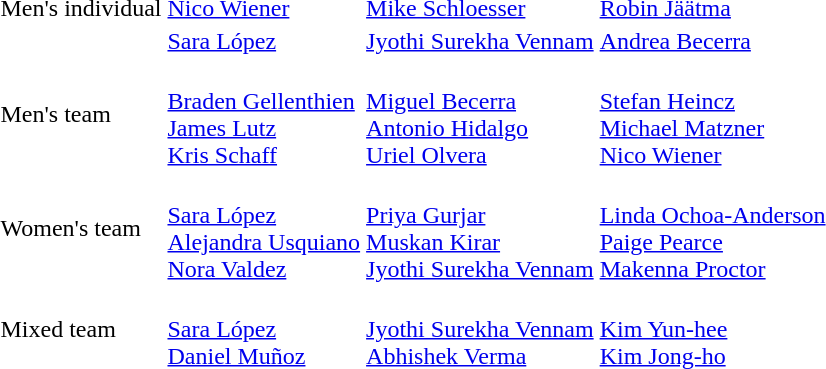<table>
<tr>
<td>Men's individual <br> </td>
<td><a href='#'>Nico Wiener</a> <br> </td>
<td><a href='#'>Mike Schloesser</a> <br> </td>
<td><a href='#'>Robin Jäätma</a> <br> </td>
</tr>
<tr>
<td></td>
<td><a href='#'>Sara López</a> <br> </td>
<td><a href='#'>Jyothi Surekha Vennam</a> <br> </td>
<td><a href='#'>Andrea Becerra</a> <br> </td>
</tr>
<tr>
<td>Men's team <br> </td>
<td> <br> <a href='#'>Braden Gellenthien</a> <br> <a href='#'>James Lutz</a> <br> <a href='#'>Kris Schaff</a></td>
<td> <br> <a href='#'>Miguel Becerra</a> <br> <a href='#'>Antonio Hidalgo</a> <br> <a href='#'>Uriel Olvera</a></td>
<td> <br> <a href='#'>Stefan Heincz</a> <br> <a href='#'>Michael Matzner</a> <br> <a href='#'>Nico Wiener</a></td>
</tr>
<tr>
<td>Women's team <br> </td>
<td> <br> <a href='#'>Sara López</a> <br> <a href='#'>Alejandra Usquiano</a> <br> <a href='#'>Nora Valdez</a></td>
<td> <br> <a href='#'>Priya Gurjar</a> <br> <a href='#'>Muskan Kirar</a> <br> <a href='#'>Jyothi Surekha Vennam</a></td>
<td> <br> <a href='#'>Linda Ochoa-Anderson</a> <br> <a href='#'>Paige Pearce</a> <br> <a href='#'>Makenna Proctor</a></td>
</tr>
<tr>
<td>Mixed team <br> </td>
<td> <br> <a href='#'>Sara López</a> <br> <a href='#'>Daniel Muñoz</a></td>
<td> <br> <a href='#'>Jyothi Surekha Vennam</a> <br> <a href='#'>Abhishek Verma</a></td>
<td> <br> <a href='#'>Kim Yun-hee</a> <br> <a href='#'>Kim Jong-ho</a></td>
</tr>
<tr>
</tr>
</table>
